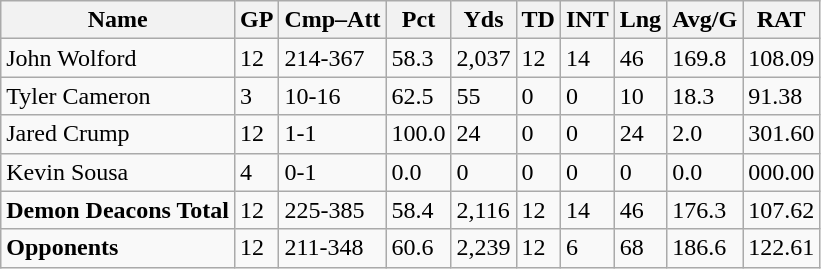<table class="wikitable" style="white-space:nowrap;">
<tr>
<th>Name</th>
<th>GP</th>
<th>Cmp–Att</th>
<th>Pct</th>
<th>Yds</th>
<th>TD</th>
<th>INT</th>
<th>Lng</th>
<th>Avg/G</th>
<th>RAT</th>
</tr>
<tr>
<td>John Wolford</td>
<td>12</td>
<td>214-367</td>
<td>58.3</td>
<td>2,037</td>
<td>12</td>
<td>14</td>
<td>46</td>
<td>169.8</td>
<td>108.09</td>
</tr>
<tr>
<td>Tyler Cameron</td>
<td>3</td>
<td>10-16</td>
<td>62.5</td>
<td>55</td>
<td>0</td>
<td>0</td>
<td>10</td>
<td>18.3</td>
<td>91.38</td>
</tr>
<tr>
<td>Jared Crump</td>
<td>12</td>
<td>1-1</td>
<td>100.0</td>
<td>24</td>
<td>0</td>
<td>0</td>
<td>24</td>
<td>2.0</td>
<td>301.60</td>
</tr>
<tr>
<td>Kevin Sousa</td>
<td>4</td>
<td>0-1</td>
<td>0.0</td>
<td>0</td>
<td>0</td>
<td>0</td>
<td>0</td>
<td>0.0</td>
<td>000.00</td>
</tr>
<tr>
<td><strong>Demon Deacons Total</strong></td>
<td>12</td>
<td>225-385</td>
<td>58.4</td>
<td>2,116</td>
<td>12</td>
<td>14</td>
<td>46</td>
<td>176.3</td>
<td>107.62</td>
</tr>
<tr>
<td><strong>Opponents</strong></td>
<td>12</td>
<td>211-348</td>
<td>60.6</td>
<td>2,239</td>
<td>12</td>
<td>6</td>
<td>68</td>
<td>186.6</td>
<td>122.61</td>
</tr>
</table>
